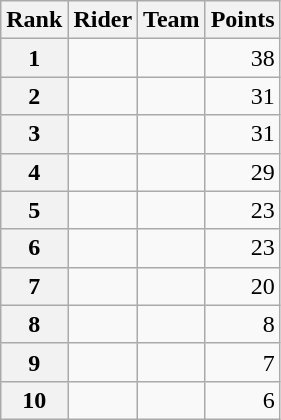<table class="wikitable" margin-bottom:0;">
<tr>
<th scope="col">Rank</th>
<th scope="col">Rider</th>
<th scope="col">Team</th>
<th scope="col">Points</th>
</tr>
<tr>
<th scope="row">1</th>
<td>  </td>
<td></td>
<td align="right">38</td>
</tr>
<tr>
<th scope="row">2</th>
<td></td>
<td></td>
<td align="right">31</td>
</tr>
<tr>
<th scope="row">3</th>
<td></td>
<td></td>
<td align="right">31</td>
</tr>
<tr>
<th scope="row">4</th>
<td> </td>
<td></td>
<td align="right">29</td>
</tr>
<tr>
<th scope="row">5</th>
<td></td>
<td></td>
<td align="right">23</td>
</tr>
<tr>
<th scope="row">6</th>
<td></td>
<td></td>
<td align="right">23</td>
</tr>
<tr>
<th scope="row">7</th>
<td></td>
<td></td>
<td align="right">20</td>
</tr>
<tr>
<th scope="row">8</th>
<td></td>
<td></td>
<td align="right">8</td>
</tr>
<tr>
<th scope="row">9</th>
<td></td>
<td></td>
<td align="right">7</td>
</tr>
<tr>
<th scope="row">10</th>
<td></td>
<td></td>
<td align="right">6</td>
</tr>
</table>
